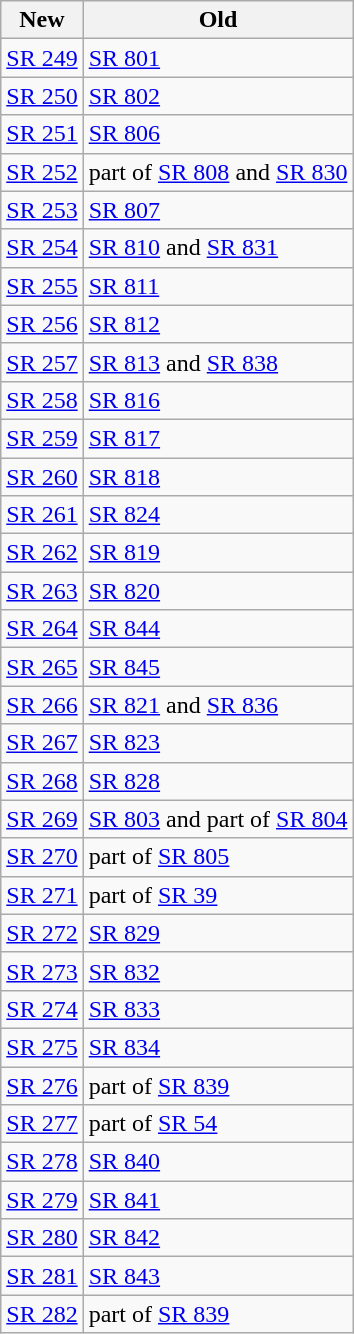<table class=wikitable>
<tr>
<th>New</th>
<th>Old</th>
</tr>
<tr>
<td><a href='#'>SR 249</a></td>
<td><a href='#'>SR 801</a></td>
</tr>
<tr>
<td><a href='#'>SR 250</a></td>
<td><a href='#'>SR 802</a></td>
</tr>
<tr>
<td><a href='#'>SR 251</a></td>
<td><a href='#'>SR 806</a></td>
</tr>
<tr>
<td><a href='#'>SR 252</a></td>
<td>part of <a href='#'>SR 808</a> and <a href='#'>SR 830</a></td>
</tr>
<tr>
<td><a href='#'>SR 253</a></td>
<td><a href='#'>SR 807</a></td>
</tr>
<tr>
<td><a href='#'>SR 254</a></td>
<td><a href='#'>SR 810</a> and <a href='#'>SR 831</a></td>
</tr>
<tr>
<td><a href='#'>SR 255</a></td>
<td><a href='#'>SR 811</a></td>
</tr>
<tr>
<td><a href='#'>SR 256</a></td>
<td><a href='#'>SR 812</a></td>
</tr>
<tr>
<td><a href='#'>SR 257</a></td>
<td><a href='#'>SR 813</a> and <a href='#'>SR 838</a></td>
</tr>
<tr>
<td><a href='#'>SR 258</a></td>
<td><a href='#'>SR 816</a></td>
</tr>
<tr>
<td><a href='#'>SR 259</a></td>
<td><a href='#'>SR 817</a></td>
</tr>
<tr>
<td><a href='#'>SR 260</a></td>
<td><a href='#'>SR 818</a></td>
</tr>
<tr>
<td><a href='#'>SR 261</a></td>
<td><a href='#'>SR 824</a></td>
</tr>
<tr>
<td><a href='#'>SR 262</a></td>
<td><a href='#'>SR 819</a></td>
</tr>
<tr>
<td><a href='#'>SR 263</a></td>
<td><a href='#'>SR 820</a></td>
</tr>
<tr>
<td><a href='#'>SR 264</a></td>
<td><a href='#'>SR 844</a></td>
</tr>
<tr>
<td><a href='#'>SR 265</a></td>
<td><a href='#'>SR 845</a></td>
</tr>
<tr>
<td><a href='#'>SR 266</a></td>
<td><a href='#'>SR 821</a> and <a href='#'>SR 836</a></td>
</tr>
<tr>
<td><a href='#'>SR 267</a></td>
<td><a href='#'>SR 823</a></td>
</tr>
<tr>
<td><a href='#'>SR 268</a></td>
<td><a href='#'>SR 828</a></td>
</tr>
<tr>
<td><a href='#'>SR 269</a></td>
<td><a href='#'>SR 803</a> and part of <a href='#'>SR 804</a></td>
</tr>
<tr>
<td><a href='#'>SR 270</a></td>
<td>part of <a href='#'>SR 805</a></td>
</tr>
<tr>
<td><a href='#'>SR 271</a></td>
<td>part of <a href='#'>SR 39</a></td>
</tr>
<tr>
<td><a href='#'>SR 272</a></td>
<td><a href='#'>SR 829</a></td>
</tr>
<tr>
<td><a href='#'>SR 273</a></td>
<td><a href='#'>SR 832</a></td>
</tr>
<tr>
<td><a href='#'>SR 274</a></td>
<td><a href='#'>SR 833</a></td>
</tr>
<tr>
<td><a href='#'>SR 275</a></td>
<td><a href='#'>SR 834</a></td>
</tr>
<tr>
<td><a href='#'>SR 276</a></td>
<td>part of <a href='#'>SR 839</a></td>
</tr>
<tr>
<td><a href='#'>SR 277</a></td>
<td>part of <a href='#'>SR 54</a></td>
</tr>
<tr>
<td><a href='#'>SR 278</a></td>
<td><a href='#'>SR 840</a></td>
</tr>
<tr>
<td><a href='#'>SR 279</a></td>
<td><a href='#'>SR 841</a></td>
</tr>
<tr>
<td><a href='#'>SR 280</a></td>
<td><a href='#'>SR 842</a></td>
</tr>
<tr>
<td><a href='#'>SR 281</a></td>
<td><a href='#'>SR 843</a></td>
</tr>
<tr>
<td><a href='#'>SR 282</a></td>
<td>part of <a href='#'>SR 839</a></td>
</tr>
</table>
